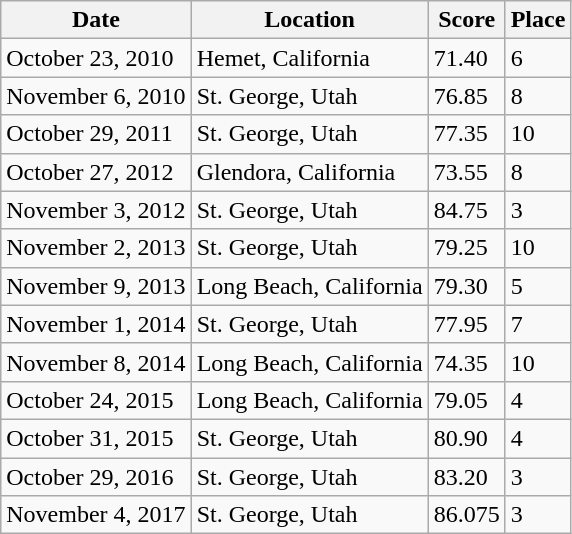<table class="wikitable">
<tr>
<th>Date</th>
<th>Location</th>
<th>Score</th>
<th>Place</th>
</tr>
<tr>
<td>October 23, 2010</td>
<td>Hemet, California</td>
<td>71.40</td>
<td>6</td>
</tr>
<tr>
<td>November 6, 2010</td>
<td>St. George, Utah</td>
<td>76.85</td>
<td>8</td>
</tr>
<tr>
<td>October 29, 2011</td>
<td>St. George, Utah</td>
<td>77.35</td>
<td>10</td>
</tr>
<tr>
<td>October 27, 2012</td>
<td>Glendora, California</td>
<td>73.55</td>
<td>8</td>
</tr>
<tr>
<td>November 3, 2012</td>
<td>St. George, Utah</td>
<td>84.75</td>
<td>3</td>
</tr>
<tr>
<td>November 2, 2013</td>
<td>St. George, Utah</td>
<td>79.25</td>
<td>10</td>
</tr>
<tr>
<td>November 9, 2013</td>
<td>Long Beach, California</td>
<td>79.30</td>
<td>5</td>
</tr>
<tr>
<td>November 1, 2014</td>
<td>St. George, Utah</td>
<td>77.95</td>
<td>7</td>
</tr>
<tr>
<td>November 8, 2014</td>
<td>Long Beach, California</td>
<td>74.35</td>
<td>10</td>
</tr>
<tr>
<td>October 24, 2015</td>
<td>Long Beach, California</td>
<td>79.05</td>
<td>4</td>
</tr>
<tr>
<td>October 31, 2015</td>
<td>St. George, Utah</td>
<td>80.90</td>
<td>4</td>
</tr>
<tr>
<td>October 29, 2016</td>
<td>St. George, Utah</td>
<td>83.20</td>
<td>3</td>
</tr>
<tr>
<td>November 4, 2017</td>
<td>St. George, Utah</td>
<td>86.075</td>
<td>3</td>
</tr>
</table>
